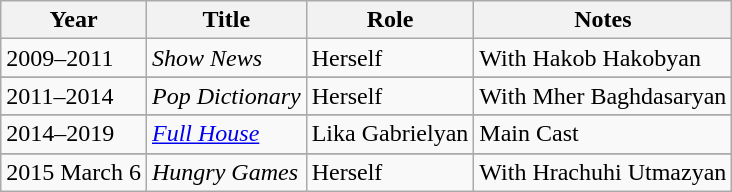<table class="wikitable sortable plainrowheaders">
<tr>
<th>Year</th>
<th>Title</th>
<th>Role</th>
<th class="unsortable">Notes</th>
</tr>
<tr>
<td>2009–2011</td>
<td><em>Show News</em></td>
<td>Herself</td>
<td>With Hakob Hakobyan</td>
</tr>
<tr>
</tr>
<tr>
<td>2011–2014</td>
<td><em>Pop Dictionary</em></td>
<td>Herself</td>
<td>With Mher Baghdasaryan</td>
</tr>
<tr>
</tr>
<tr>
<td>2014–2019</td>
<td><em><a href='#'>Full House</a></em></td>
<td>Lika Gabrielyan</td>
<td>Main Cast</td>
</tr>
<tr>
</tr>
<tr>
<td>2015 March 6</td>
<td><em>Hungry Games</em></td>
<td>Herself</td>
<td>With Hrachuhi Utmazyan</td>
</tr>
</table>
